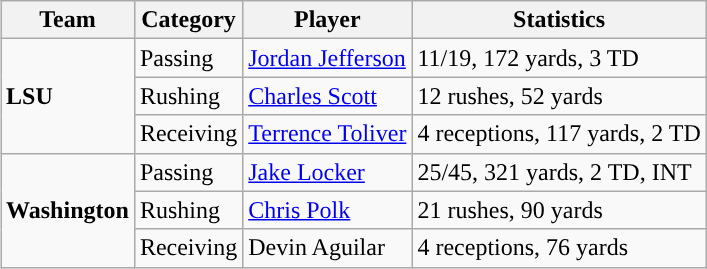<table class="wikitable" style="float: right;">
<tr>
<th>Team</th>
<th>Category</th>
<th>Player</th>
<th>Statistics</th>
</tr>
<tr>
<td rowspan=3><strong>LSU</strong></td>
<td>Passing</td>
<td><a href='#'>Jordan Jefferson</a></td>
<td>11/19, 172 yards, 3 TD</td>
</tr>
<tr>
<td>Rushing</td>
<td><a href='#'>Charles Scott</a></td>
<td>12 rushes, 52 yards</td>
</tr>
<tr>
<td>Receiving</td>
<td><a href='#'>Terrence Toliver</a></td>
<td>4 receptions, 117 yards, 2 TD</td>
</tr>
<tr>
<td rowspan=3><strong>Washington</strong></td>
<td>Passing</td>
<td><a href='#'>Jake Locker</a></td>
<td>25/45, 321 yards, 2 TD, INT</td>
</tr>
<tr>
<td>Rushing</td>
<td><a href='#'>Chris Polk</a></td>
<td>21 rushes, 90 yards</td>
</tr>
<tr>
<td>Receiving</td>
<td>Devin Aguilar</td>
<td>4 receptions, 76 yards</td>
</tr>
</table>
